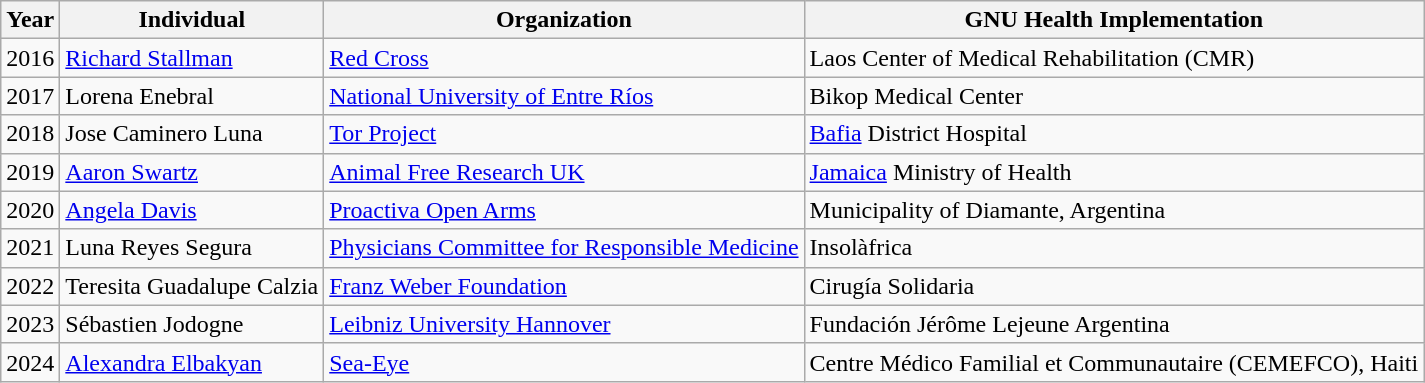<table class="wikitable">
<tr>
<th>Year</th>
<th>Individual</th>
<th>Organization</th>
<th>GNU Health Implementation</th>
</tr>
<tr>
<td>2016</td>
<td><a href='#'>Richard Stallman</a></td>
<td><a href='#'>Red Cross</a></td>
<td>Laos Center of Medical Rehabilitation (CMR)</td>
</tr>
<tr>
<td>2017</td>
<td>Lorena Enebral</td>
<td><a href='#'>National University of Entre Ríos</a></td>
<td>Bikop Medical Center</td>
</tr>
<tr>
<td>2018</td>
<td>Jose Caminero Luna</td>
<td><a href='#'>Tor Project</a></td>
<td><a href='#'>Bafia</a> District Hospital</td>
</tr>
<tr>
<td>2019</td>
<td><a href='#'>Aaron Swartz</a></td>
<td><a href='#'> Animal Free Research UK</a></td>
<td><a href='#'>Jamaica</a> Ministry of Health</td>
</tr>
<tr>
<td>2020</td>
<td><a href='#'>Angela Davis</a></td>
<td><a href='#'>Proactiva Open Arms</a></td>
<td>Municipality of Diamante, Argentina </td>
</tr>
<tr>
<td>2021</td>
<td>Luna Reyes Segura</td>
<td><a href='#'>Physicians Committee for Responsible Medicine</a></td>
<td>Insolàfrica </td>
</tr>
<tr>
<td>2022</td>
<td>Teresita Guadalupe Calzia</td>
<td><a href='#'>Franz Weber Foundation</a></td>
<td>Cirugía Solidaria</td>
</tr>
<tr>
<td>2023</td>
<td>Sébastien Jodogne</td>
<td><a href='#'>Leibniz University Hannover</a></td>
<td>Fundación Jérôme Lejeune Argentina</td>
</tr>
<tr>
<td>2024</td>
<td><a href='#'>Alexandra Elbakyan</a></td>
<td><a href='#'>Sea-Eye</a></td>
<td>Centre Médico Familial et Communautaire (CEMEFCO), Haiti </td>
</tr>
</table>
